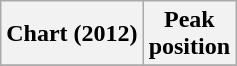<table class="wikitable">
<tr>
<th align="left">Chart (2012)</th>
<th align="left">Peak<br>position</th>
</tr>
<tr>
</tr>
</table>
